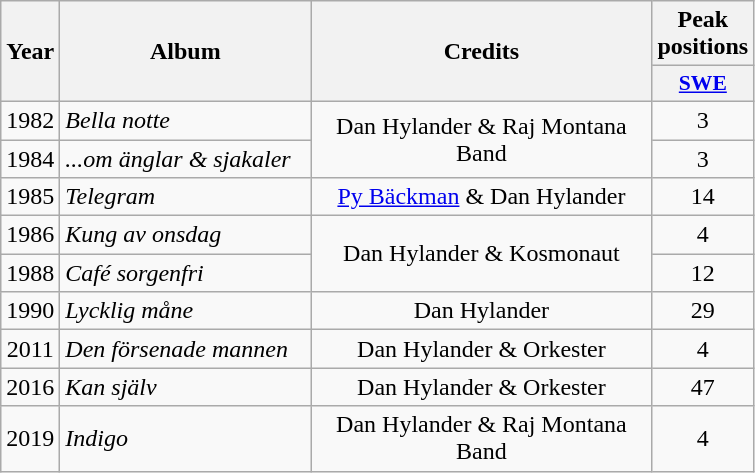<table class="wikitable">
<tr>
<th align="center" rowspan="2" width="10">Year</th>
<th align="center" rowspan="2" width="160">Album</th>
<th align="center" rowspan="2" width="220">Credits</th>
<th align="center" colspan="1" width="20">Peak positions</th>
</tr>
<tr>
<th scope="col" style="width:3em;font-size:90%;"><a href='#'>SWE</a><br></th>
</tr>
<tr>
<td style="text-align:center;">1982</td>
<td><em>Bella notte</em></td>
<td style="text-align:center;" rowspan=2>Dan Hylander & Raj Montana Band</td>
<td style="text-align:center;">3</td>
</tr>
<tr>
<td style="text-align:center;">1984</td>
<td><em>...om änglar & sjakaler</em></td>
<td style="text-align:center;">3</td>
</tr>
<tr>
<td style="text-align:center;">1985</td>
<td><em>Telegram</em></td>
<td style="text-align:center;" rowspan=1><a href='#'>Py Bäckman</a> & Dan Hylander</td>
<td style="text-align:center;">14</td>
</tr>
<tr>
<td style="text-align:center;">1986</td>
<td><em>Kung av onsdag</em></td>
<td style="text-align:center;" rowspan=2>Dan Hylander & Kosmonaut</td>
<td style="text-align:center;">4</td>
</tr>
<tr>
<td style="text-align:center;">1988</td>
<td><em>Café sorgenfri</em></td>
<td style="text-align:center;">12</td>
</tr>
<tr>
<td style="text-align:center;">1990</td>
<td><em>Lycklig måne</em></td>
<td style="text-align:center;" rowspan=1>Dan Hylander</td>
<td style="text-align:center;">29</td>
</tr>
<tr>
<td style="text-align:center;">2011</td>
<td><em>Den försenade mannen</em></td>
<td style="text-align:center;" rowspan=1>Dan Hylander & Orkester</td>
<td style="text-align:center;">4</td>
</tr>
<tr>
<td style="text-align:center;">2016</td>
<td><em>Kan själv</em></td>
<td style="text-align:center;">Dan Hylander & Orkester</td>
<td style="text-align:center;">47</td>
</tr>
<tr>
<td style="text-align:center;">2019</td>
<td><em>Indigo</em></td>
<td style="text-align:center;">Dan Hylander & Raj Montana Band</td>
<td style="text-align:center;">4<br></td>
</tr>
</table>
